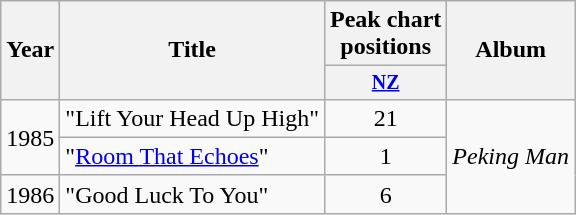<table class="wikitable plainrowheaders">
<tr>
<th rowspan="2">Year</th>
<th rowspan="2">Title</th>
<th>Peak chart<br>positions</th>
<th rowspan="2">Album</th>
</tr>
<tr style="font-size:smaller;">
<th><a href='#'>NZ</a></th>
</tr>
<tr>
<td rowspan=2>1985</td>
<td>"Lift Your Head Up High"</td>
<td align="center">21</td>
<td rowspan=3><em>Peking Man</em></td>
</tr>
<tr>
<td>"<a href='#'>Room That Echoes</a>"</td>
<td align="center">1</td>
</tr>
<tr>
<td>1986</td>
<td>"Good Luck To You"</td>
<td align="center">6</td>
</tr>
</table>
